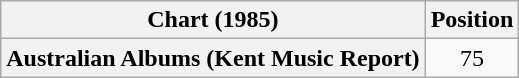<table class="wikitable plainrowheaders" style="text-align:center">
<tr>
<th scope="col">Chart (1985)</th>
<th scope="col">Position</th>
</tr>
<tr>
<th scope="row">Australian Albums (Kent Music Report)</th>
<td>75</td>
</tr>
</table>
